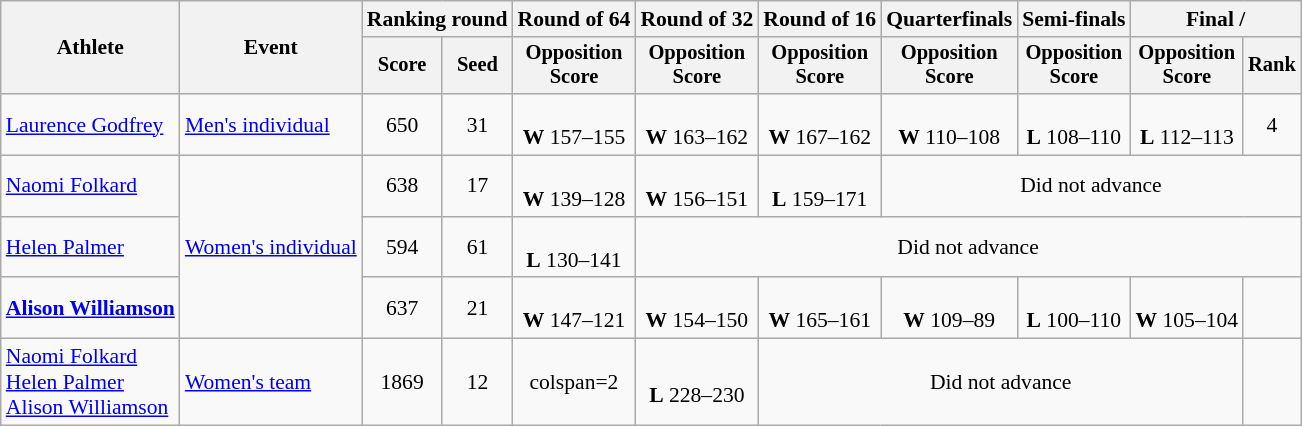<table class="wikitable" style="font-size:90%">
<tr>
<th rowspan="2">Athlete</th>
<th rowspan="2">Event</th>
<th colspan="2">Ranking round</th>
<th>Round of 64</th>
<th>Round of 32</th>
<th>Round of 16</th>
<th>Quarterfinals</th>
<th>Semi-finals</th>
<th colspan="2">Final / </th>
</tr>
<tr style="font-size:95%">
<th>Score</th>
<th>Seed</th>
<th>Opposition<br>Score</th>
<th>Opposition<br>Score</th>
<th>Opposition<br>Score</th>
<th>Opposition<br>Score</th>
<th>Opposition<br>Score</th>
<th>Opposition<br>Score</th>
<th>Rank</th>
</tr>
<tr align=center>
<td align=left><a href='#'>Laurence Godfrey</a></td>
<td align=left><a href='#'>Men's individual</a></td>
<td>650</td>
<td>31</td>
<td><br><strong>W</strong> 157–155</td>
<td><br><strong>W</strong> 163–162</td>
<td><br><strong>W</strong> 167–162</td>
<td><br><strong>W</strong> 110–108</td>
<td><br><strong>L</strong> 108–110</td>
<td><br><strong>L</strong> 112–113</td>
<td>4</td>
</tr>
<tr align=center>
<td align=left><a href='#'>Naomi Folkard</a></td>
<td align=left rowspan=3><a href='#'>Women's individual</a></td>
<td>638</td>
<td>17</td>
<td><br><strong>W</strong> 139–128</td>
<td><br><strong>W</strong> 156–151</td>
<td><br><strong>L</strong> 159–171</td>
<td colspan=4>Did not advance</td>
</tr>
<tr align=center>
<td align=left><a href='#'>Helen Palmer</a></td>
<td>594</td>
<td>61</td>
<td><br><strong>L</strong> 130–141</td>
<td colspan=6>Did not advance</td>
</tr>
<tr align=center>
<td align=left><strong><a href='#'>Alison Williamson</a></strong></td>
<td>637</td>
<td>21</td>
<td><br><strong>W</strong> 147–121</td>
<td><br><strong>W</strong> 154–150</td>
<td><br><strong>W</strong> 165–161</td>
<td><br><strong>W</strong> 109–89</td>
<td><br><strong>L</strong> 100–110</td>
<td><br><strong>W</strong> 105–104</td>
<td></td>
</tr>
<tr align=center>
<td align=left><a href='#'>Naomi Folkard</a><br><a href='#'>Helen Palmer</a><br><a href='#'>Alison Williamson</a></td>
<td align=left><a href='#'>Women's team</a></td>
<td>1869</td>
<td>12</td>
<td>colspan=2 </td>
<td><br><strong>L</strong> 228–230</td>
<td colspan=4>Did not advance</td>
</tr>
</table>
